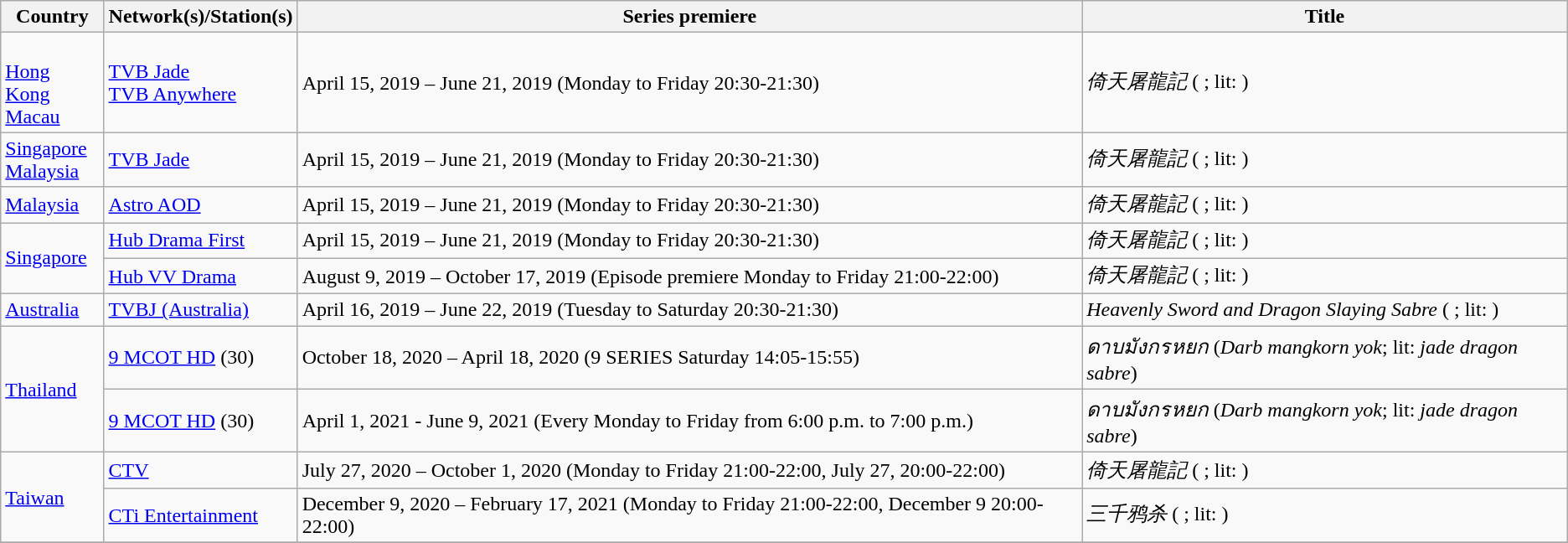<table class="wikitable">
<tr>
<th>Country</th>
<th>Network(s)/Station(s)</th>
<th>Series premiere</th>
<th>Title</th>
</tr>
<tr>
<td rowspan="1"> <br> <a href='#'>Hong Kong</a> <br> <a href='#'>Macau</a></td>
<td><a href='#'>TVB Jade</a> <br> <a href='#'>TVB Anywhere</a></td>
<td>April 15, 2019 – June 21, 2019 (Monday to Friday 20:30-21:30)</td>
<td><em>倚天屠龍記</em> (<em> </em>; lit: <em> </em>)</td>
</tr>
<tr>
<td rowspan="1"> <a href='#'>Singapore</a> <br>  <a href='#'>Malaysia</a></td>
<td><a href='#'>TVB Jade</a></td>
<td>April 15, 2019 – June 21, 2019 (Monday to Friday 20:30-21:30)</td>
<td><em>倚天屠龍記</em> (<em> </em>; lit: <em> </em>)</td>
</tr>
<tr>
<td> <a href='#'>Malaysia</a></td>
<td><a href='#'>Astro AOD</a></td>
<td>April 15, 2019 – June 21, 2019 (Monday to Friday 20:30-21:30)</td>
<td><em>倚天屠龍記</em> (<em> </em>; lit: <em> </em>)</td>
</tr>
<tr>
<td rowspan="2"> <a href='#'>Singapore</a></td>
<td><a href='#'>Hub Drama First</a></td>
<td>April 15, 2019 – June 21, 2019 (Monday to Friday 20:30-21:30)</td>
<td><em>倚天屠龍記</em> (<em> </em>; lit: <em> </em>)</td>
</tr>
<tr>
<td><a href='#'>Hub VV Drama</a></td>
<td>August 9, 2019 – October 17, 2019 (Episode premiere Monday to Friday 21:00-22:00)</td>
<td><em>倚天屠龍記</em> (<em> </em>; lit: <em> </em>)</td>
</tr>
<tr>
<td> <a href='#'>Australia</a></td>
<td><a href='#'>TVBJ (Australia)</a></td>
<td>April 16, 2019 – June 22, 2019 (Tuesday to Saturday 20:30-21:30)</td>
<td><em>Heavenly Sword and Dragon Slaying Sabre</em> (<em> </em>; lit: <em> </em>)</td>
</tr>
<tr>
<td rowspan="2"> <a href='#'>Thailand</a></td>
<td><a href='#'>9 MCOT HD</a> (30)</td>
<td>October 18, 2020 – April 18, 2020 (9 SERIES Saturday 14:05-15:55)</td>
<td><em>ดาบมังกรหยก</em> (<em>Darb mangkorn yok</em>; lit: <em>jade dragon sabre</em>)</td>
</tr>
<tr>
<td><a href='#'>9 MCOT HD</a> (30)</td>
<td>April 1, 2021 - June 9, 2021 (Every Monday to Friday from 6:00 p.m. to 7:00 p.m.)</td>
<td><em>ดาบมังกรหยก</em> (<em>Darb mangkorn yok</em>; lit: <em>jade dragon sabre</em>)</td>
</tr>
<tr>
<td rowspan="2"> <a href='#'>Taiwan</a></td>
<td><a href='#'>CTV</a></td>
<td>July 27, 2020 – October 1, 2020 (Monday to Friday 21:00-22:00, July 27, 20:00-22:00)</td>
<td><em>倚天屠龍記</em> (<em> </em>; lit: <em> </em>)</td>
</tr>
<tr>
<td><a href='#'>CTi Entertainment</a></td>
<td>December 9, 2020 – February 17, 2021 (Monday to Friday 21:00-22:00, December 9 20:00-22:00)</td>
<td><em>三千鸦杀</em> (<em> </em>; lit: <em> </em>)</td>
</tr>
<tr>
</tr>
</table>
